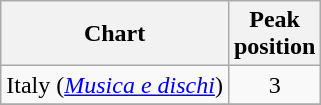<table class="wikitable sortable">
<tr>
<th align="left">Chart</th>
<th align="left">Peak<br>position</th>
</tr>
<tr>
<td align="left">Italy (<em><a href='#'>Musica e dischi</a></em>)</td>
<td align="center">3</td>
</tr>
<tr>
</tr>
</table>
